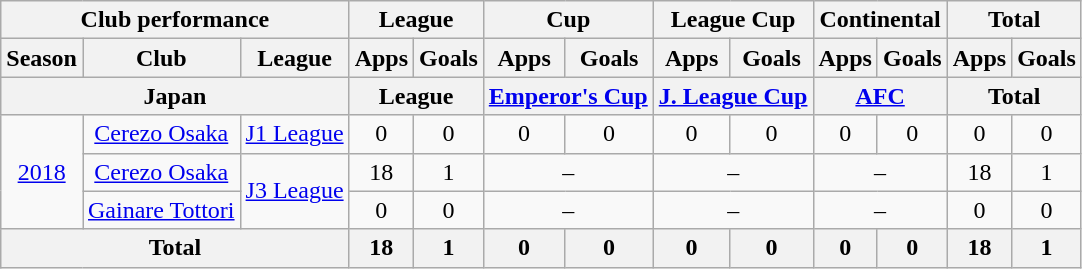<table class="wikitable" style="text-align:center;">
<tr>
<th colspan=3>Club performance</th>
<th colspan=2>League</th>
<th colspan=2>Cup</th>
<th colspan=2>League Cup</th>
<th colspan=2>Continental</th>
<th colspan=2>Total</th>
</tr>
<tr>
<th>Season</th>
<th>Club</th>
<th>League</th>
<th>Apps</th>
<th>Goals</th>
<th>Apps</th>
<th>Goals</th>
<th>Apps</th>
<th>Goals</th>
<th>Apps</th>
<th>Goals</th>
<th>Apps</th>
<th>Goals</th>
</tr>
<tr>
<th colspan=3>Japan</th>
<th colspan=2>League</th>
<th colspan=2><a href='#'>Emperor's Cup</a></th>
<th colspan=2><a href='#'>J. League Cup</a></th>
<th colspan=2><a href='#'>AFC</a></th>
<th colspan=2>Total</th>
</tr>
<tr>
<td rowspan="3"><a href='#'>2018</a></td>
<td><a href='#'>Cerezo Osaka</a></td>
<td><a href='#'>J1 League</a></td>
<td>0</td>
<td>0</td>
<td>0</td>
<td>0</td>
<td>0</td>
<td>0</td>
<td>0</td>
<td>0</td>
<td>0</td>
<td>0</td>
</tr>
<tr>
<td><a href='#'>Cerezo Osaka</a></td>
<td rowspan="2"><a href='#'>J3 League</a></td>
<td>18</td>
<td>1</td>
<td colspan="2">–</td>
<td colspan="2">–</td>
<td colspan="2">–</td>
<td>18</td>
<td>1</td>
</tr>
<tr>
<td><a href='#'>Gainare Tottori</a></td>
<td>0</td>
<td>0</td>
<td colspan="2">–</td>
<td colspan="2">–</td>
<td colspan="2">–</td>
<td>0</td>
<td>0</td>
</tr>
<tr>
<th colspan=3>Total</th>
<th>18</th>
<th>1</th>
<th>0</th>
<th>0</th>
<th>0</th>
<th>0</th>
<th>0</th>
<th>0</th>
<th>18</th>
<th>1</th>
</tr>
</table>
